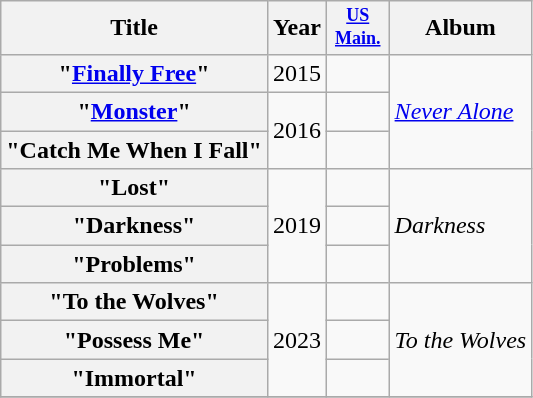<table class="wikitable plainrowheaders">
<tr>
<th>Title</th>
<th>Year</th>
<th style="width:3em;font-size:75%"><a href='#'>US<br>Main.</a></th>
<th>Album</th>
</tr>
<tr>
<th scope="row">"<a href='#'>Finally Free</a>"</th>
<td>2015</td>
<td></td>
<td rowspan="3"><em><a href='#'>Never Alone</a></em></td>
</tr>
<tr>
<th scope="row">"<a href='#'>Monster</a>"</th>
<td rowspan="2">2016</td>
<td></td>
</tr>
<tr>
<th scope="row">"Catch Me When I Fall"</th>
<td></td>
</tr>
<tr>
<th scope="row">"Lost" </th>
<td rowspan="3">2019</td>
<td></td>
<td rowspan="3"><em>Darkness</em></td>
</tr>
<tr>
<th scope="row">"Darkness"</th>
<td></td>
</tr>
<tr>
<th scope="row">"Problems"</th>
<td></td>
</tr>
<tr>
<th scope="row">"To the Wolves" </th>
<td rowspan="3">2023</td>
<td></td>
<td rowspan="3"><em>To the Wolves</em></td>
</tr>
<tr>
<th scope="row">"Possess Me"</th>
<td></td>
</tr>
<tr>
<th scope="row">"Immortal"</th>
<td></td>
</tr>
<tr>
</tr>
</table>
